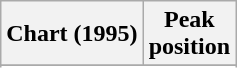<table class="wikitable sortable">
<tr>
<th align="left">Chart (1995)</th>
<th align="center">Peak<br>position</th>
</tr>
<tr>
</tr>
<tr>
</tr>
</table>
